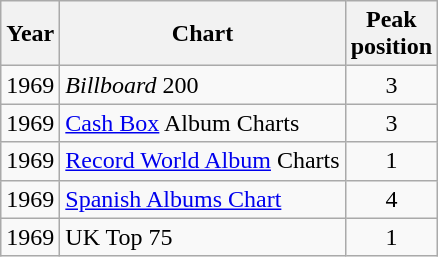<table class="wikitable">
<tr>
<th>Year</th>
<th>Chart</th>
<th>Peak<br>position</th>
</tr>
<tr>
<td>1969</td>
<td><em>Billboard</em> 200</td>
<td style="text-align:center;">3</td>
</tr>
<tr>
<td>1969</td>
<td><a href='#'>Cash Box</a> Album Charts</td>
<td style="text-align:center;">3</td>
</tr>
<tr>
<td>1969</td>
<td><a href='#'>Record World Album</a> Charts</td>
<td style="text-align:center;">1</td>
</tr>
<tr>
<td>1969</td>
<td><a href='#'>Spanish Albums Chart</a></td>
<td style="text-align:center;">4</td>
</tr>
<tr>
<td>1969</td>
<td>UK Top 75</td>
<td style="text-align:center;">1</td>
</tr>
</table>
